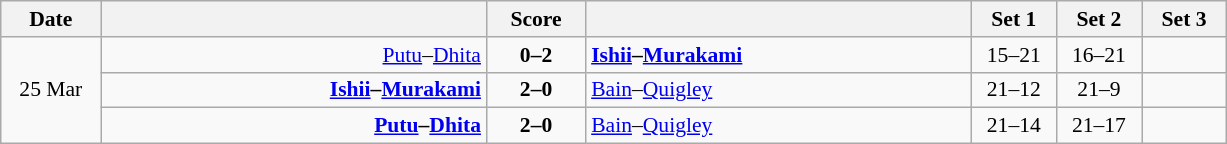<table class="wikitable" style="text-align: center; font-size:90% ">
<tr>
<th width="60">Date</th>
<th align="right" width="250"></th>
<th width="60">Score</th>
<th align="left" width="250"></th>
<th width="50">Set 1</th>
<th width="50">Set 2</th>
<th width="50">Set 3</th>
</tr>
<tr>
<td rowspan=3>25 Mar</td>
<td align=right><a href='#'>Putu</a>–<a href='#'>Dhita</a> </td>
<td align=center><strong>0–2</strong></td>
<td align=left><strong> <a href='#'>Ishii</a>–<a href='#'>Murakami</a></strong></td>
<td>15–21</td>
<td>16–21</td>
<td></td>
</tr>
<tr>
<td align=right><strong><a href='#'>Ishii</a>–<a href='#'>Murakami</a> </strong></td>
<td align=center><strong>2–0</strong></td>
<td align=left> <a href='#'>Bain</a>–<a href='#'>Quigley</a></td>
<td>21–12</td>
<td>21–9</td>
<td></td>
</tr>
<tr>
<td align=right><strong><a href='#'>Putu</a>–<a href='#'>Dhita</a> </strong></td>
<td align=center><strong>2–0</strong></td>
<td align=left> <a href='#'>Bain</a>–<a href='#'>Quigley</a></td>
<td>21–14</td>
<td>21–17</td>
<td></td>
</tr>
</table>
